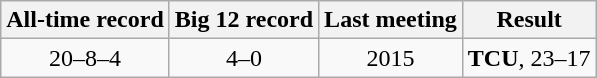<table class="wikitable">
<tr style="text-align:center;">
<th>All-time record</th>
<th>Big 12 record</th>
<th>Last meeting</th>
<th>Result</th>
</tr>
<tr style="text-align:center;">
<td>20–8–4</td>
<td>4–0</td>
<td>2015</td>
<td><strong>TCU</strong>, 23–17</td>
</tr>
</table>
